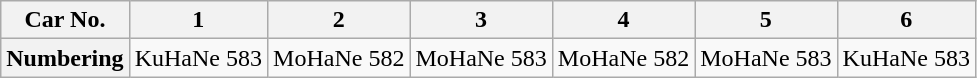<table class="wikitable">
<tr>
<th>Car No.</th>
<th>1</th>
<th>2</th>
<th>3</th>
<th>4</th>
<th>5</th>
<th>6</th>
</tr>
<tr>
<th>Numbering</th>
<td>KuHaNe 583</td>
<td>MoHaNe 582</td>
<td>MoHaNe 583</td>
<td>MoHaNe 582</td>
<td>MoHaNe 583</td>
<td>KuHaNe 583</td>
</tr>
</table>
